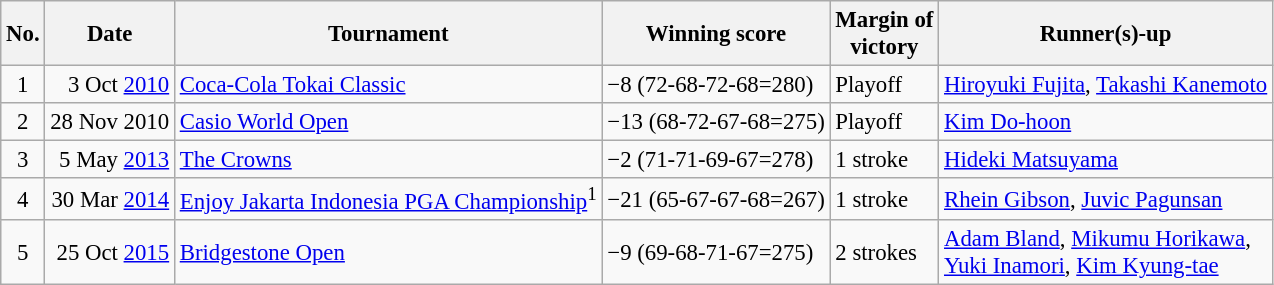<table class="wikitable" style="font-size:95%;">
<tr>
<th>No.</th>
<th>Date</th>
<th>Tournament</th>
<th>Winning score</th>
<th>Margin of<br>victory</th>
<th>Runner(s)-up</th>
</tr>
<tr>
<td align=center>1</td>
<td align=right>3 Oct <a href='#'>2010</a></td>
<td><a href='#'>Coca-Cola Tokai Classic</a></td>
<td>−8 (72-68-72-68=280)</td>
<td>Playoff</td>
<td> <a href='#'>Hiroyuki Fujita</a>,  <a href='#'>Takashi Kanemoto</a></td>
</tr>
<tr>
<td align=center>2</td>
<td align=right>28 Nov 2010</td>
<td><a href='#'>Casio World Open</a></td>
<td>−13 (68-72-67-68=275)</td>
<td>Playoff</td>
<td> <a href='#'>Kim Do-hoon</a></td>
</tr>
<tr>
<td align=center>3</td>
<td align=right>5 May <a href='#'>2013</a></td>
<td><a href='#'>The Crowns</a></td>
<td>−2 (71-71-69-67=278)</td>
<td>1 stroke</td>
<td> <a href='#'>Hideki Matsuyama</a></td>
</tr>
<tr>
<td align=center>4</td>
<td align=right>30 Mar <a href='#'>2014</a></td>
<td><a href='#'>Enjoy Jakarta Indonesia PGA Championship</a><sup>1</sup></td>
<td>−21 (65-67-67-68=267)</td>
<td>1 stroke</td>
<td> <a href='#'>Rhein Gibson</a>,  <a href='#'>Juvic Pagunsan</a></td>
</tr>
<tr>
<td align=center>5</td>
<td align=right>25 Oct <a href='#'>2015</a></td>
<td><a href='#'>Bridgestone Open</a></td>
<td>−9 (69-68-71-67=275)</td>
<td>2 strokes</td>
<td> <a href='#'>Adam Bland</a>,  <a href='#'>Mikumu Horikawa</a>,<br> <a href='#'>Yuki Inamori</a>,  <a href='#'>Kim Kyung-tae</a></td>
</tr>
</table>
